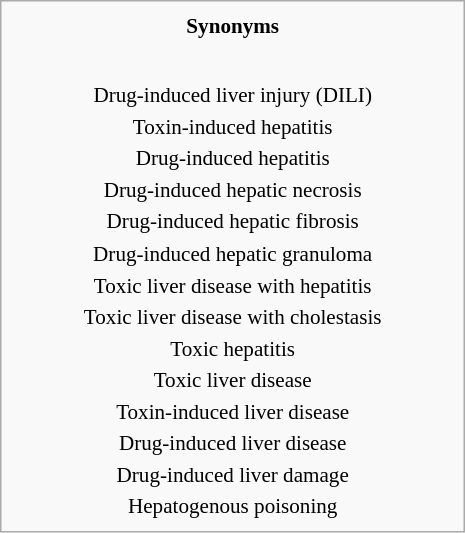<table class="infobox" style="font-size: 88%; text-align: center; width: 22em; line-height: 1.5em">
<tr>
<th>Synonyms</th>
</tr>
<tr>
<td><br>Drug-induced liver injury (DILI)<br> 
Toxin-induced hepatitis<br>
Drug-induced hepatitis<br>
Drug-induced hepatic necrosis<br>
Drug-induced hepatic fibrosis<br>
Drug-induced hepatic granuloma<br>
Toxic liver disease with hepatitis<br>
Toxic liver disease with cholestasis<br>Toxic hepatitis<br>
Toxic liver disease<br>Toxin-induced liver disease<br>Drug-induced liver disease<br>Drug-induced liver damage<br>Hepatogenous poisoning</td>
</tr>
</table>
